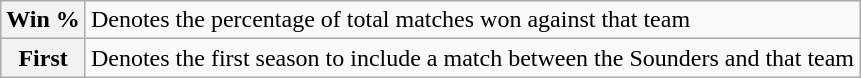<table class="wikitable">
<tr>
<th>Win %</th>
<td>Denotes the percentage of total matches won against that team</td>
</tr>
<tr>
<th>First</th>
<td>Denotes the first season to include a match between the Sounders and that team</td>
</tr>
</table>
